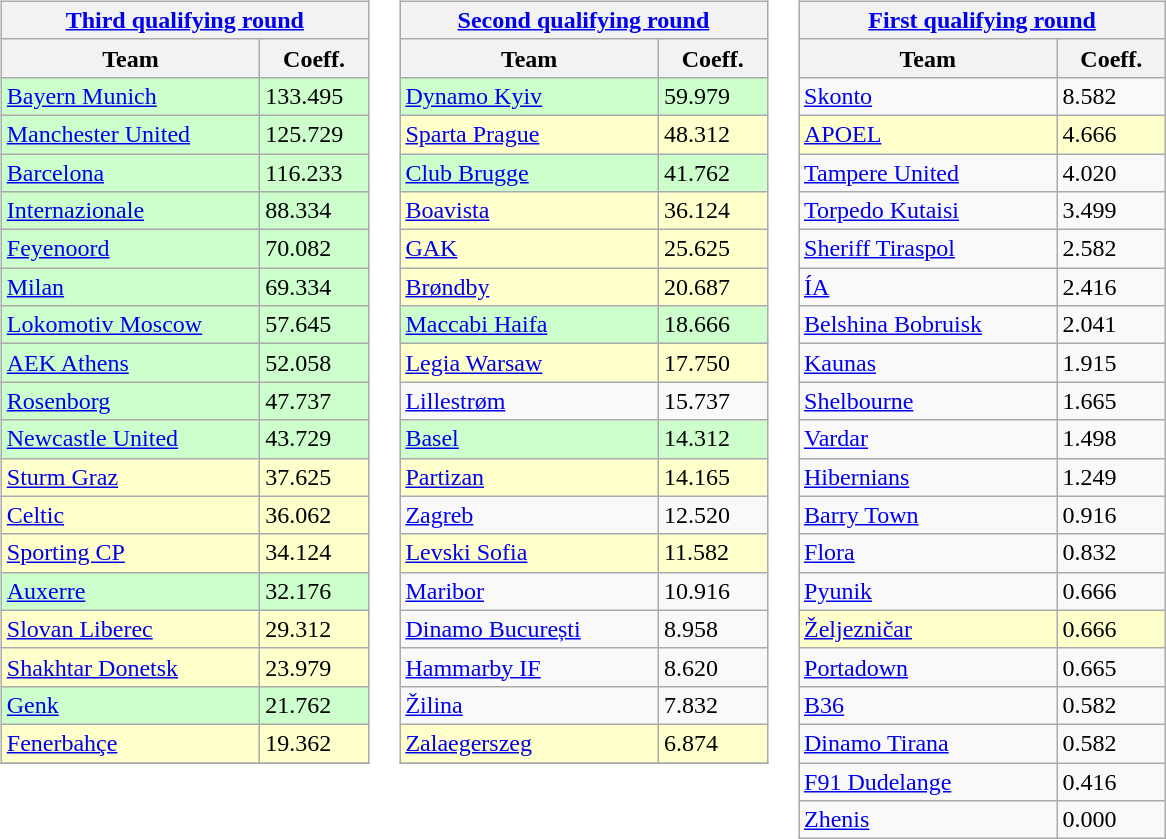<table>
<tr valign=top>
<td><br><table class="wikitable">
<tr>
<th colspan=2><a href='#'>Third qualifying round</a></th>
</tr>
<tr>
<th width=165>Team</th>
<th width=65>Coeff.</th>
</tr>
<tr bgcolor=#ccffcc>
<td> <a href='#'>Bayern Munich</a></td>
<td>133.495</td>
</tr>
<tr bgcolor=#ccffcc>
<td> <a href='#'>Manchester United</a></td>
<td>125.729</td>
</tr>
<tr bgcolor=#ccffcc>
<td> <a href='#'>Barcelona</a></td>
<td>116.233</td>
</tr>
<tr bgcolor=#ccffcc>
<td> <a href='#'>Internazionale</a></td>
<td>88.334</td>
</tr>
<tr bgcolor=#ccffcc>
<td> <a href='#'>Feyenoord</a></td>
<td>70.082</td>
</tr>
<tr bgcolor=#ccffcc>
<td> <a href='#'>Milan</a></td>
<td>69.334</td>
</tr>
<tr bgcolor=#ccffcc>
<td> <a href='#'>Lokomotiv Moscow</a></td>
<td>57.645</td>
</tr>
<tr bgcolor=#ccffcc>
<td> <a href='#'>AEK Athens</a></td>
<td>52.058</td>
</tr>
<tr bgcolor=#ccffcc>
<td> <a href='#'>Rosenborg</a></td>
<td>47.737</td>
</tr>
<tr bgcolor=#ccffcc>
<td> <a href='#'>Newcastle United</a></td>
<td>43.729</td>
</tr>
<tr bgcolor=#ffffcc>
<td> <a href='#'>Sturm Graz</a></td>
<td>37.625</td>
</tr>
<tr bgcolor=#ffffcc>
<td> <a href='#'>Celtic</a></td>
<td>36.062</td>
</tr>
<tr bgcolor=#ffffcc>
<td> <a href='#'>Sporting CP</a></td>
<td>34.124</td>
</tr>
<tr bgcolor=#ccffcc>
<td> <a href='#'>Auxerre</a></td>
<td>32.176</td>
</tr>
<tr bgcolor=#ffffcc>
<td> <a href='#'>Slovan Liberec</a></td>
<td>29.312</td>
</tr>
<tr bgcolor=#ffffcc>
<td> <a href='#'>Shakhtar Donetsk</a></td>
<td>23.979</td>
</tr>
<tr bgcolor=#ccffcc>
<td> <a href='#'>Genk</a></td>
<td>21.762</td>
</tr>
<tr bgcolor=#ffffcc>
<td> <a href='#'>Fenerbahçe</a></td>
<td>19.362</td>
</tr>
<tr>
</tr>
</table>
</td>
<td><br><table class="wikitable">
<tr>
<th colspan=2><a href='#'>Second qualifying round</a></th>
</tr>
<tr>
<th width=165>Team</th>
<th width=65>Coeff.</th>
</tr>
<tr bgcolor=#ccffcc>
<td> <a href='#'>Dynamo Kyiv</a></td>
<td>59.979</td>
</tr>
<tr bgcolor=#ffffcc>
<td> <a href='#'>Sparta Prague</a></td>
<td>48.312</td>
</tr>
<tr bgcolor=#ccffcc>
<td> <a href='#'>Club Brugge</a></td>
<td>41.762</td>
</tr>
<tr bgcolor=#ffffcc>
<td> <a href='#'>Boavista</a></td>
<td>36.124</td>
</tr>
<tr bgcolor=#ffffcc>
<td> <a href='#'>GAK</a></td>
<td>25.625</td>
</tr>
<tr bgcolor=#ffffcc>
<td> <a href='#'>Brøndby</a></td>
<td>20.687</td>
</tr>
<tr bgcolor=#ccffcc>
<td> <a href='#'>Maccabi Haifa</a></td>
<td>18.666</td>
</tr>
<tr bgcolor=#ffffcc>
<td> <a href='#'>Legia Warsaw</a></td>
<td>17.750</td>
</tr>
<tr>
<td> <a href='#'>Lillestrøm</a></td>
<td>15.737</td>
</tr>
<tr bgcolor=#ccffcc>
<td> <a href='#'>Basel</a></td>
<td>14.312</td>
</tr>
<tr bgcolor=#ffffcc>
<td> <a href='#'>Partizan</a></td>
<td>14.165</td>
</tr>
<tr>
<td> <a href='#'>Zagreb</a></td>
<td>12.520</td>
</tr>
<tr bgcolor=#ffffcc>
<td> <a href='#'>Levski Sofia</a></td>
<td>11.582</td>
</tr>
<tr>
<td> <a href='#'>Maribor</a></td>
<td>10.916</td>
</tr>
<tr>
<td> <a href='#'>Dinamo București</a></td>
<td>8.958</td>
</tr>
<tr>
<td> <a href='#'>Hammarby IF</a></td>
<td>8.620</td>
</tr>
<tr>
<td> <a href='#'>Žilina</a></td>
<td>7.832</td>
</tr>
<tr bgcolor=#ffffcc>
<td> <a href='#'>Zalaegerszeg</a></td>
<td>6.874</td>
</tr>
<tr>
</tr>
</table>
</td>
<td><br><table class="wikitable">
<tr>
<th colspan=2><a href='#'>First qualifying round</a></th>
</tr>
<tr>
<th width=165>Team</th>
<th width=65>Coeff.</th>
</tr>
<tr>
<td> <a href='#'>Skonto</a></td>
<td>8.582</td>
</tr>
<tr bgcolor=#ffffcc>
<td> <a href='#'>APOEL</a></td>
<td>4.666</td>
</tr>
<tr>
<td> <a href='#'>Tampere United</a></td>
<td>4.020</td>
</tr>
<tr>
<td> <a href='#'>Torpedo Kutaisi</a></td>
<td>3.499</td>
</tr>
<tr>
<td> <a href='#'>Sheriff Tiraspol</a></td>
<td>2.582</td>
</tr>
<tr>
<td> <a href='#'>ÍA</a></td>
<td>2.416</td>
</tr>
<tr>
<td> <a href='#'>Belshina Bobruisk</a></td>
<td>2.041</td>
</tr>
<tr>
<td> <a href='#'>Kaunas</a></td>
<td>1.915</td>
</tr>
<tr>
<td> <a href='#'>Shelbourne</a></td>
<td>1.665</td>
</tr>
<tr>
<td> <a href='#'>Vardar</a></td>
<td>1.498</td>
</tr>
<tr>
<td> <a href='#'>Hibernians</a></td>
<td>1.249</td>
</tr>
<tr>
<td> <a href='#'>Barry Town</a></td>
<td>0.916</td>
</tr>
<tr>
<td> <a href='#'>Flora</a></td>
<td>0.832</td>
</tr>
<tr>
<td> <a href='#'>Pyunik</a></td>
<td>0.666</td>
</tr>
<tr bgcolor=#ffffcc>
<td> <a href='#'>Željezničar</a></td>
<td>0.666</td>
</tr>
<tr>
<td> <a href='#'>Portadown</a></td>
<td>0.665</td>
</tr>
<tr>
<td> <a href='#'>B36</a></td>
<td>0.582</td>
</tr>
<tr>
<td> <a href='#'>Dinamo Tirana</a></td>
<td>0.582</td>
</tr>
<tr>
<td> <a href='#'>F91 Dudelange</a></td>
<td>0.416</td>
</tr>
<tr>
<td> <a href='#'>Zhenis</a></td>
<td>0.000</td>
</tr>
</table>
</td>
</tr>
</table>
